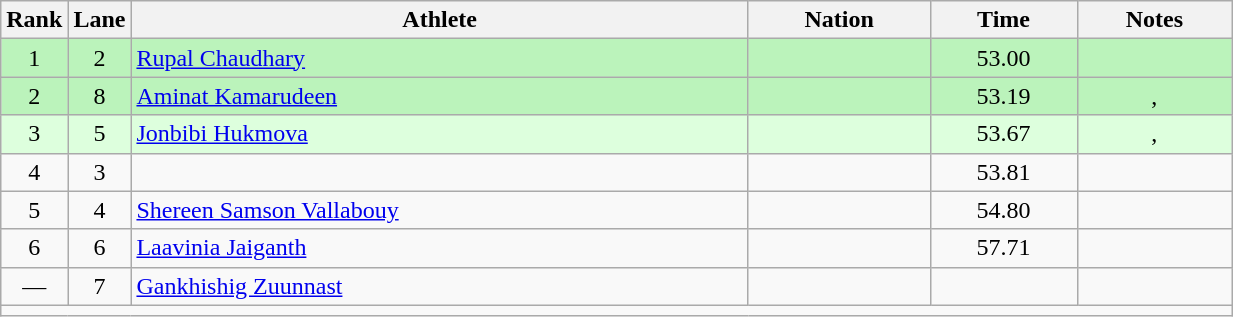<table class="wikitable sortable" style="text-align:center;width: 65%;">
<tr>
<th scope="col" style="width: 10px;">Rank</th>
<th scope="col" style="width: 10px;">Lane</th>
<th scope="col">Athlete</th>
<th scope="col">Nation</th>
<th scope="col">Time</th>
<th scope="col">Notes</th>
</tr>
<tr bgcolor=bbf3bb>
<td>1</td>
<td>2</td>
<td align=left><a href='#'>Rupal Chaudhary</a></td>
<td align=left></td>
<td>53.00</td>
<td></td>
</tr>
<tr bgcolor=bbf3bb>
<td>2</td>
<td>8</td>
<td align="left"><a href='#'>Aminat Kamarudeen</a></td>
<td align="left"></td>
<td>53.19</td>
<td>, </td>
</tr>
<tr bgcolor=ddffdd>
<td>3</td>
<td>5</td>
<td align="left"><a href='#'>Jonbibi Hukmova</a></td>
<td align="left"></td>
<td>53.67</td>
<td>, </td>
</tr>
<tr>
<td>4</td>
<td>3</td>
<td align="left"></td>
<td align="left"></td>
<td>53.81</td>
<td></td>
</tr>
<tr>
<td>5</td>
<td>4</td>
<td align="left"><a href='#'>Shereen Samson Vallabouy</a></td>
<td align="left"></td>
<td>54.80</td>
<td></td>
</tr>
<tr>
<td>6</td>
<td>6</td>
<td align="left"><a href='#'>Laavinia Jaiganth</a></td>
<td align="left"></td>
<td>57.71</td>
<td></td>
</tr>
<tr>
<td>—</td>
<td>7</td>
<td align="left"><a href='#'>Gankhishig Zuunnast</a></td>
<td align="left"></td>
<td></td>
<td></td>
</tr>
<tr class="sortbottom">
<td colspan="6"></td>
</tr>
</table>
